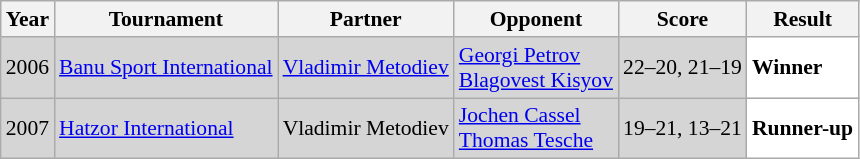<table class="sortable wikitable" style="font-size: 90%;">
<tr>
<th>Year</th>
<th>Tournament</th>
<th>Partner</th>
<th>Opponent</th>
<th>Score</th>
<th>Result</th>
</tr>
<tr style="background:#D5D5D5">
<td align="center">2006</td>
<td align="left"><a href='#'>Banu Sport International</a></td>
<td align="left"> <a href='#'>Vladimir Metodiev</a></td>
<td align="left"> <a href='#'>Georgi Petrov</a><br> <a href='#'>Blagovest Kisyov</a></td>
<td align="left">22–20, 21–19</td>
<td style="text-align:left; background:white"> <strong>Winner</strong></td>
</tr>
<tr style="background:#D5D5D5">
<td align="center">2007</td>
<td align="left"><a href='#'>Hatzor International</a></td>
<td align="left"> Vladimir Metodiev</td>
<td align="left"> <a href='#'>Jochen Cassel</a><br> <a href='#'>Thomas Tesche</a></td>
<td align="left">19–21, 13–21</td>
<td style="text-align:left; background:white"> <strong>Runner-up</strong></td>
</tr>
</table>
